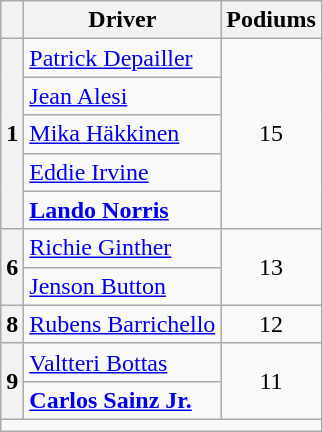<table class="wikitable" style="text-align:center">
<tr>
<th></th>
<th>Driver</th>
<th>Podiums</th>
</tr>
<tr>
<th rowspan=5>1</th>
<td align=left> <a href='#'>Patrick Depailler</a></td>
<td rowspan=5>15</td>
</tr>
<tr>
<td align=left> <a href='#'>Jean Alesi</a></td>
</tr>
<tr>
<td align=left> <a href='#'>Mika Häkkinen</a></td>
</tr>
<tr>
<td align=left> <a href='#'>Eddie Irvine</a></td>
</tr>
<tr>
<td align=left> <strong><a href='#'>Lando Norris</a></strong></td>
</tr>
<tr>
<th rowspan=2>6</th>
<td align=left> <a href='#'>Richie Ginther</a></td>
<td rowspan=2>13</td>
</tr>
<tr>
<td align=left> <a href='#'>Jenson Button</a></td>
</tr>
<tr>
<th>8</th>
<td align=left> <a href='#'>Rubens Barrichello</a></td>
<td>12</td>
</tr>
<tr>
<th rowspan=2>9</th>
<td align=left> <a href='#'>Valtteri Bottas</a></td>
<td rowspan=2>11</td>
</tr>
<tr>
<td align=left> <strong><a href='#'>Carlos Sainz Jr.</a></strong></td>
</tr>
<tr>
<td colspan=5></td>
</tr>
</table>
